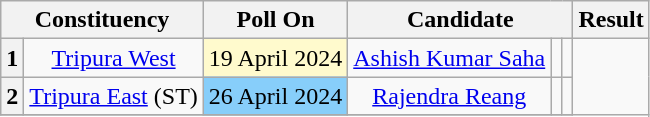<table class="wikitable " style="text-align:center;">
<tr>
<th colspan="2">Constituency</th>
<th>Poll On</th>
<th colspan="3">Candidate</th>
<th>Result</th>
</tr>
<tr>
<th>1</th>
<td><a href='#'>Tripura West</a></td>
<td bgcolor=#FFFACD>19 April 2024</td>
<td><a href='#'>Ashish Kumar Saha</a></td>
<td></td>
<td></td>
</tr>
<tr>
<th>2</th>
<td><a href='#'>Tripura East</a> (ST)</td>
<td bgcolor=#87CEFA>26 April 2024</td>
<td><a href='#'>Rajendra Reang</a></td>
<td></td>
<td></td>
</tr>
<tr>
</tr>
</table>
